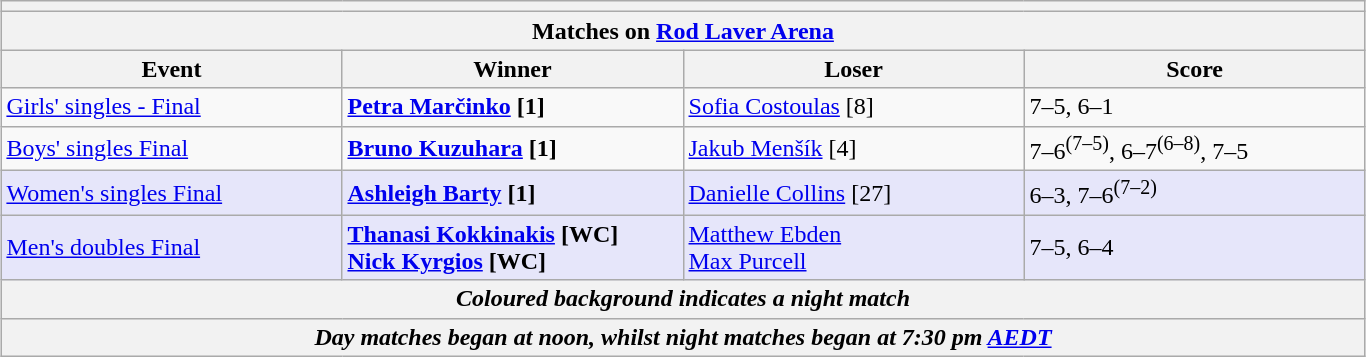<table class="wikitable collapsible uncollapsed" style="margin:auto;">
<tr>
<th colspan=4></th>
</tr>
<tr>
<th colspan=4><strong>Matches on <a href='#'>Rod Laver Arena</a></strong></th>
</tr>
<tr>
<th style="width:220px;">Event</th>
<th style="width:220px;">Winner</th>
<th style="width:220px;">Loser</th>
<th style="width:220px;">Score</th>
</tr>
<tr>
<td><a href='#'>Girls' singles - Final</a></td>
<td><strong> <a href='#'>Petra Marčinko</a> [1]</strong></td>
<td> <a href='#'>Sofia Costoulas</a> [8]</td>
<td>7–5, 6–1</td>
</tr>
<tr>
<td><a href='#'>Boys' singles Final</a></td>
<td><strong> <a href='#'>Bruno Kuzuhara</a> [1]</strong></td>
<td> <a href='#'>Jakub Menšík</a> [4]</td>
<td>7–6<sup>(7–5)</sup>, 6–7<sup>(6–8)</sup>, 7–5</td>
</tr>
<tr bgcolor=lavender>
<td><a href='#'>Women's singles Final</a></td>
<td><strong> <a href='#'>Ashleigh Barty</a> [1]</strong></td>
<td> <a href='#'>Danielle Collins</a> [27]</td>
<td>6–3, 7–6<sup>(7–2)</sup></td>
</tr>
<tr bgcolor=lavender>
<td><a href='#'>Men's doubles Final</a></td>
<td><strong> <a href='#'>Thanasi Kokkinakis</a> [WC]<br>  <a href='#'>Nick Kyrgios</a> [WC]</strong></td>
<td> <a href='#'>Matthew Ebden</a> <br>  <a href='#'>Max Purcell</a></td>
<td>7–5, 6–4</td>
</tr>
<tr>
<th colspan=4><em>Coloured background indicates a night match</em></th>
</tr>
<tr>
<th colspan=4><em>Day matches began at noon, whilst night matches began at 7:30 pm <a href='#'>AEDT</a></em></th>
</tr>
</table>
